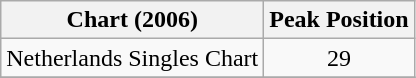<table class="wikitable">
<tr>
<th align="center">Chart (2006)</th>
<th align="center">Peak Position </th>
</tr>
<tr>
<td>Netherlands Singles Chart</td>
<td align="center">29</td>
</tr>
<tr>
</tr>
</table>
